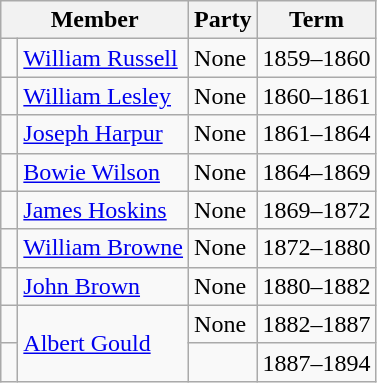<table class="wikitable">
<tr>
<th colspan="2">Member</th>
<th>Party</th>
<th>Term</th>
</tr>
<tr>
<td> </td>
<td><a href='#'>William Russell</a></td>
<td>None</td>
<td>1859–1860</td>
</tr>
<tr>
<td> </td>
<td><a href='#'>William Lesley</a></td>
<td>None</td>
<td>1860–1861</td>
</tr>
<tr>
<td> </td>
<td><a href='#'>Joseph Harpur</a></td>
<td>None</td>
<td>1861–1864</td>
</tr>
<tr>
<td> </td>
<td><a href='#'>Bowie Wilson</a></td>
<td>None</td>
<td>1864–1869</td>
</tr>
<tr>
<td> </td>
<td><a href='#'>James Hoskins</a></td>
<td>None</td>
<td>1869–1872</td>
</tr>
<tr>
<td> </td>
<td><a href='#'>William Browne</a></td>
<td>None</td>
<td>1872–1880</td>
</tr>
<tr>
<td> </td>
<td><a href='#'>John Brown</a></td>
<td>None</td>
<td>1880–1882</td>
</tr>
<tr>
<td> </td>
<td rowspan="2"><a href='#'>Albert Gould</a></td>
<td>None</td>
<td>1882–1887</td>
</tr>
<tr>
<td> </td>
<td></td>
<td>1887–1894</td>
</tr>
</table>
